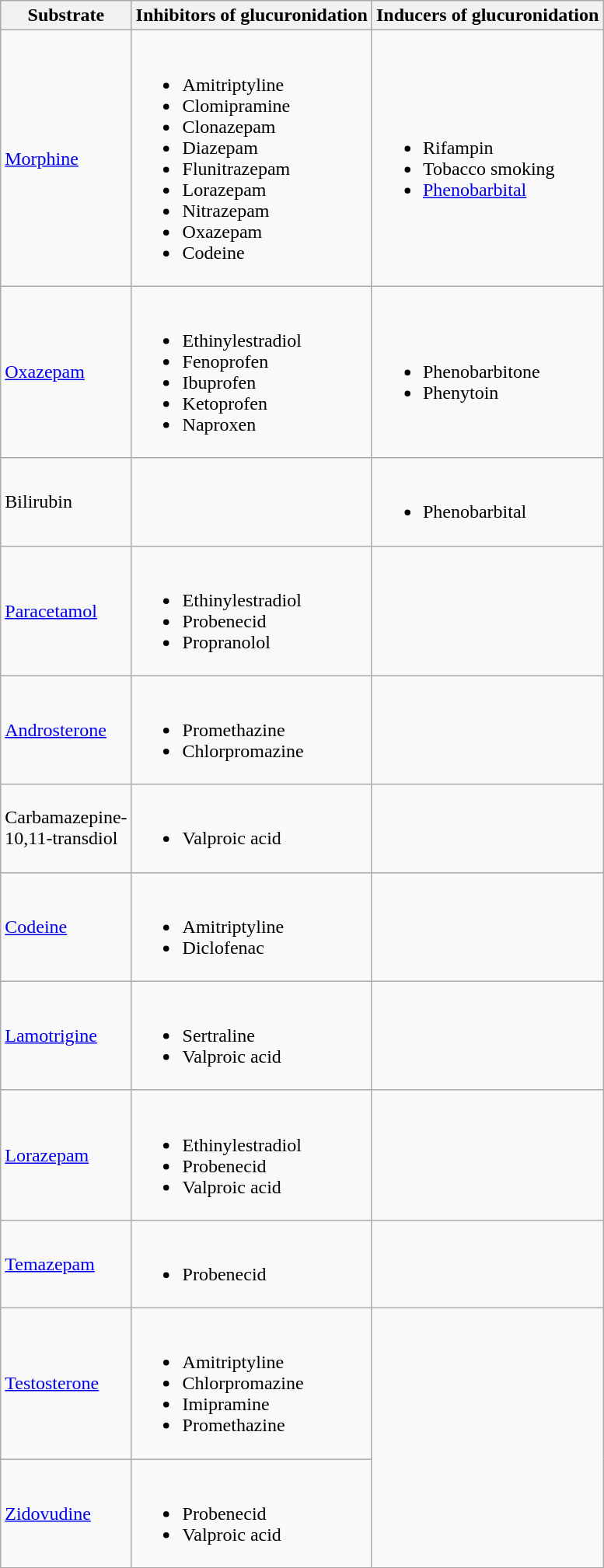<table class="wikitable">
<tr>
<th>Substrate</th>
<th>Inhibitors of glucuronidation</th>
<th>Inducers of glucuronidation</th>
</tr>
<tr>
<td><a href='#'>Morphine</a></td>
<td><br><ul><li>Amitriptyline</li><li>Clomipramine</li><li>Clonazepam</li><li>Diazepam</li><li>Flunitrazepam</li><li>Lorazepam</li><li>Nitrazepam</li><li>Oxazepam</li><li>Codeine</li></ul></td>
<td><br><ul><li>Rifampin</li><li>Tobacco smoking</li><li><a href='#'>Phenobarbital</a></li></ul></td>
</tr>
<tr>
<td><a href='#'>Oxazepam</a></td>
<td><br><ul><li>Ethinylestradiol</li><li>Fenoprofen</li><li>Ibuprofen</li><li>Ketoprofen</li><li>Naproxen</li></ul></td>
<td><br><ul><li>Phenobarbitone</li><li>Phenytoin</li></ul></td>
</tr>
<tr>
<td>Bilirubin</td>
<td></td>
<td><br><ul><li>Phenobarbital</li></ul></td>
</tr>
<tr>
<td><a href='#'>Paracetamol</a></td>
<td><br><ul><li>Ethinylestradiol</li><li>Probenecid</li><li>Propranolol</li></ul></td>
<td></td>
</tr>
<tr>
<td><a href='#'>Androsterone</a></td>
<td><br><ul><li>Promethazine</li><li>Chlorpromazine</li></ul></td>
<td></td>
</tr>
<tr>
<td>Carbamazepine-<br>10,11-transdiol</td>
<td><br><ul><li>Valproic acid</li></ul></td>
<td></td>
</tr>
<tr>
<td><a href='#'>Codeine</a></td>
<td><br><ul><li>Amitriptyline</li><li>Diclofenac</li></ul></td>
<td></td>
</tr>
<tr>
<td><a href='#'>Lamotrigine</a></td>
<td><br><ul><li>Sertraline</li><li>Valproic acid</li></ul></td>
</tr>
<tr>
<td><a href='#'>Lorazepam</a></td>
<td><br><ul><li>Ethinylestradiol</li><li>Probenecid</li><li>Valproic acid</li></ul></td>
<td></td>
</tr>
<tr>
<td><a href='#'>Temazepam</a></td>
<td><br><ul><li>Probenecid</li></ul></td>
<td></td>
</tr>
<tr>
<td><a href='#'>Testosterone</a></td>
<td><br><ul><li>Amitriptyline</li><li>Chlorpromazine</li><li>Imipramine</li><li>Promethazine</li></ul></td>
</tr>
<tr>
<td><a href='#'>Zidovudine</a></td>
<td><br><ul><li>Probenecid</li><li>Valproic acid</li></ul></td>
</tr>
</table>
